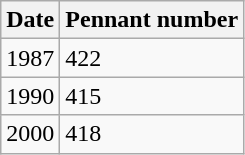<table class="wikitable">
<tr>
<th>Date</th>
<th>Pennant number</th>
</tr>
<tr>
<td>1987</td>
<td>422</td>
</tr>
<tr>
<td>1990</td>
<td>415</td>
</tr>
<tr>
<td>2000</td>
<td>418</td>
</tr>
</table>
